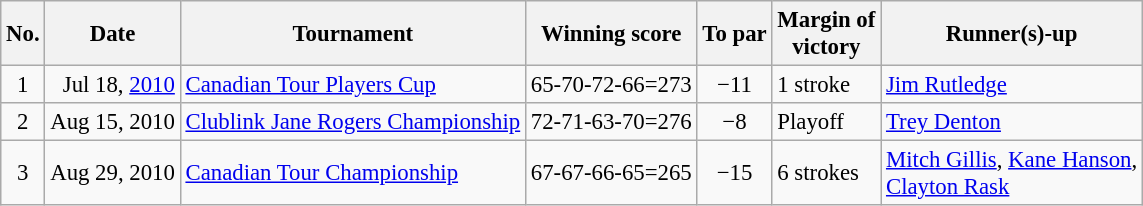<table class="wikitable" style="font-size:95%;">
<tr>
<th>No.</th>
<th>Date</th>
<th>Tournament</th>
<th>Winning score</th>
<th>To par</th>
<th>Margin of<br>victory</th>
<th>Runner(s)-up</th>
</tr>
<tr>
<td align=center>1</td>
<td align=right>Jul 18, <a href='#'>2010</a></td>
<td><a href='#'>Canadian Tour Players Cup</a></td>
<td>65-70-72-66=273</td>
<td align=center>−11</td>
<td>1 stroke</td>
<td> <a href='#'>Jim Rutledge</a></td>
</tr>
<tr>
<td align=center>2</td>
<td align=right>Aug 15, 2010</td>
<td><a href='#'>Clublink Jane Rogers Championship</a></td>
<td>72-71-63-70=276</td>
<td align=center>−8</td>
<td>Playoff</td>
<td> <a href='#'>Trey Denton</a></td>
</tr>
<tr>
<td align=center>3</td>
<td align=right>Aug 29, 2010</td>
<td><a href='#'>Canadian Tour Championship</a></td>
<td>67-67-66-65=265</td>
<td align=center>−15</td>
<td>6 strokes</td>
<td> <a href='#'>Mitch Gillis</a>,  <a href='#'>Kane Hanson</a>,<br> <a href='#'>Clayton Rask</a></td>
</tr>
</table>
